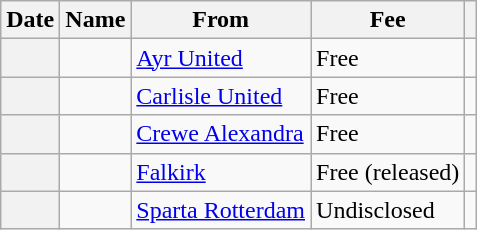<table class="wikitable sortable plainrowheaders">
<tr>
<th scope=col>Date</th>
<th scope=col>Name</th>
<th scope=col>From</th>
<th scope=col>Fee</th>
<th scope=col class=unsortable></th>
</tr>
<tr>
<th scope=row></th>
<td></td>
<td><a href='#'>Ayr United</a></td>
<td>Free</td>
<td style="text-align:center;"></td>
</tr>
<tr>
<th scope=row></th>
<td></td>
<td><a href='#'>Carlisle United</a></td>
<td>Free</td>
<td style="text-align:center;"></td>
</tr>
<tr>
<th scope=row></th>
<td></td>
<td><a href='#'>Crewe Alexandra</a></td>
<td>Free</td>
<td style="text-align:center;"></td>
</tr>
<tr>
<th scope=row></th>
<td></td>
<td><a href='#'>Falkirk</a></td>
<td>Free (released)</td>
<td style="text-align:center;"></td>
</tr>
<tr>
<th scope=row></th>
<td></td>
<td><a href='#'>Sparta Rotterdam</a></td>
<td>Undisclosed</td>
<td style="text-align:center;"></td>
</tr>
</table>
